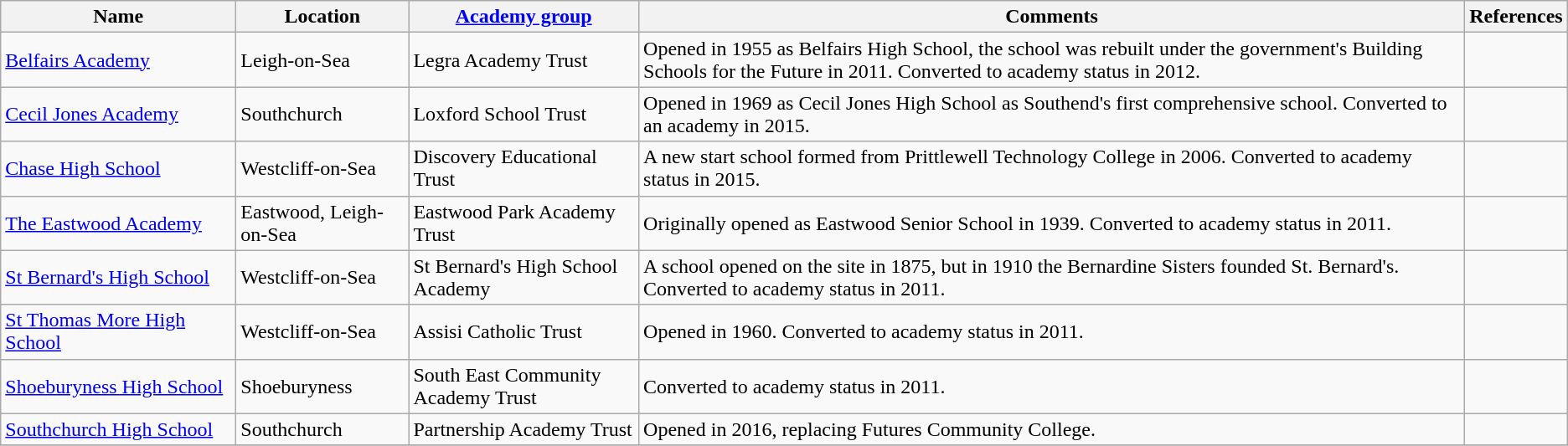<table class="wikitable sortable">
<tr>
<th width=180>Name</th>
<th width=130>Location</th>
<th><a href='#'>Academy group</a></th>
<th class=unsortable>Comments</th>
<th class=unsortable>References</th>
</tr>
<tr>
<td><a href='#'>Belfairs Academy</a></td>
<td>Leigh-on-Sea</td>
<td>Legra Academy Trust</td>
<td>Opened in 1955 as Belfairs High School, the school was rebuilt under the government's Building Schools for the Future in 2011. Converted to academy status in 2012.</td>
<td></td>
</tr>
<tr>
<td><a href='#'>Cecil Jones Academy</a></td>
<td>Southchurch</td>
<td>Loxford School Trust</td>
<td>Opened in 1969 as Cecil Jones High School as Southend's first comprehensive school. Converted to an academy in 2015.</td>
<td></td>
</tr>
<tr>
<td><a href='#'>Chase High School</a></td>
<td>Westcliff-on-Sea</td>
<td>Discovery Educational Trust</td>
<td>A new start school formed from Prittlewell Technology College in 2006. Converted to academy status in 2015.</td>
<td></td>
</tr>
<tr>
<td><a href='#'>The Eastwood Academy</a></td>
<td>Eastwood, Leigh-on-Sea</td>
<td>Eastwood Park Academy Trust</td>
<td>Originally opened as Eastwood Senior School in 1939. Converted to academy status in 2011.</td>
<td></td>
</tr>
<tr>
<td><a href='#'>St Bernard's High School</a></td>
<td>Westcliff-on-Sea</td>
<td>St Bernard's High School Academy</td>
<td>A school opened on the site in 1875, but in 1910 the Bernardine Sisters founded St. Bernard's. Converted to academy status in 2011.</td>
<td></td>
</tr>
<tr>
<td><a href='#'>St Thomas More High School</a></td>
<td>Westcliff-on-Sea</td>
<td>Assisi Catholic Trust</td>
<td>Opened in 1960. Converted to academy status in 2011.</td>
<td></td>
</tr>
<tr>
<td><a href='#'>Shoeburyness High School</a></td>
<td>Shoeburyness</td>
<td>South East Community Academy Trust</td>
<td>Converted to academy status in 2011.</td>
<td></td>
</tr>
<tr>
<td><a href='#'>Southchurch High School</a></td>
<td>Southchurch</td>
<td>Partnership Academy Trust</td>
<td>Opened in 2016, replacing Futures Community College.</td>
<td></td>
</tr>
<tr>
</tr>
</table>
